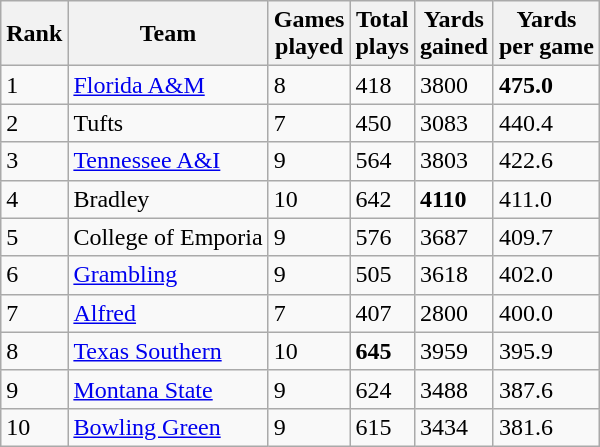<table class="wikitable sortable">
<tr>
<th>Rank</th>
<th>Team</th>
<th>Games<br>played</th>
<th>Total<br>plays</th>
<th>Yards<br>gained</th>
<th>Yards<br>per game</th>
</tr>
<tr>
<td>1</td>
<td><a href='#'>Florida A&M</a></td>
<td>8</td>
<td>418</td>
<td>3800</td>
<td><strong>475.0</strong></td>
</tr>
<tr>
<td>2</td>
<td>Tufts</td>
<td>7</td>
<td>450</td>
<td>3083</td>
<td>440.4</td>
</tr>
<tr>
<td>3</td>
<td><a href='#'>Tennessee A&I</a></td>
<td>9</td>
<td>564</td>
<td>3803</td>
<td>422.6</td>
</tr>
<tr>
<td>4</td>
<td>Bradley</td>
<td>10</td>
<td>642</td>
<td><strong>4110</strong></td>
<td>411.0</td>
</tr>
<tr>
<td>5</td>
<td>College of Emporia</td>
<td>9</td>
<td>576</td>
<td>3687</td>
<td>409.7</td>
</tr>
<tr>
<td>6</td>
<td><a href='#'>Grambling</a></td>
<td>9</td>
<td>505</td>
<td>3618</td>
<td>402.0</td>
</tr>
<tr>
<td>7</td>
<td><a href='#'>Alfred</a></td>
<td>7</td>
<td>407</td>
<td>2800</td>
<td>400.0</td>
</tr>
<tr>
<td>8</td>
<td><a href='#'>Texas Southern</a></td>
<td>10</td>
<td><strong>645</strong></td>
<td>3959</td>
<td>395.9</td>
</tr>
<tr>
<td>9</td>
<td><a href='#'>Montana State</a></td>
<td>9</td>
<td>624</td>
<td>3488</td>
<td>387.6</td>
</tr>
<tr>
<td>10</td>
<td><a href='#'>Bowling Green</a></td>
<td>9</td>
<td>615</td>
<td>3434</td>
<td>381.6</td>
</tr>
</table>
